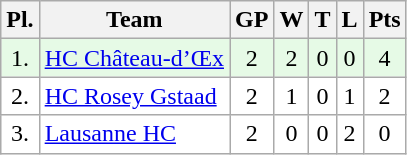<table class="wikitable">
<tr>
<th>Pl.</th>
<th>Team</th>
<th>GP</th>
<th>W</th>
<th>T</th>
<th>L</th>
<th>Pts</th>
</tr>
<tr align="center " bgcolor="#e6fae6">
<td>1.</td>
<td align="left"><a href='#'>HC Château-d’Œx</a></td>
<td>2</td>
<td>2</td>
<td>0</td>
<td>0</td>
<td>4</td>
</tr>
<tr align="center "  bgcolor="#FFFFFF">
<td>2.</td>
<td align="left"><a href='#'>HC Rosey Gstaad</a></td>
<td>2</td>
<td>1</td>
<td>0</td>
<td>1</td>
<td>2</td>
</tr>
<tr align="center " bgcolor="#FFFFFF">
<td>3.</td>
<td align="left"><a href='#'>Lausanne HC</a></td>
<td>2</td>
<td>0</td>
<td>0</td>
<td>2</td>
<td>0</td>
</tr>
</table>
